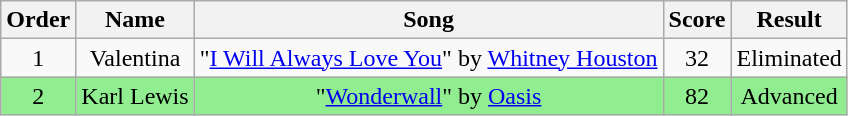<table class="wikitable" style="text-align:center;">
<tr>
<th>Order</th>
<th>Name</th>
<th>Song</th>
<th>Score</th>
<th>Result</th>
</tr>
<tr style="text-align:Center; background:#cc;">
<td>1</td>
<td>Valentina</td>
<td>"<a href='#'>I Will Always Love You</a>" by <a href='#'>Whitney Houston</a></td>
<td>32</td>
<td>Eliminated</td>
</tr>
<tr style="background:lightgreen;">
<td>2</td>
<td>Karl Lewis</td>
<td>"<a href='#'>Wonderwall</a>" by <a href='#'>Oasis</a></td>
<td>82</td>
<td>Advanced</td>
</tr>
</table>
